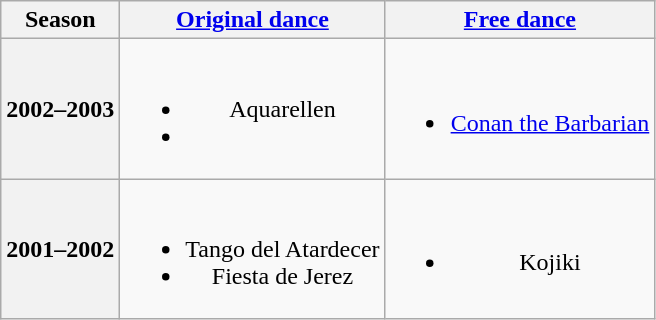<table class=wikitable style=text-align:center>
<tr>
<th>Season</th>
<th><a href='#'>Original dance</a></th>
<th><a href='#'>Free dance</a></th>
</tr>
<tr>
<th>2002–2003 <br> </th>
<td><br><ul><li> Aquarellen <br></li><li></li></ul></td>
<td><br><ul><li><a href='#'>Conan the Barbarian</a> <br></li></ul></td>
</tr>
<tr>
<th>2001–2002 <br> </th>
<td><br><ul><li> Tango del Atardecer <br></li><li> Fiesta de Jerez <br></li></ul></td>
<td><br><ul><li>Kojiki <br></li></ul></td>
</tr>
</table>
